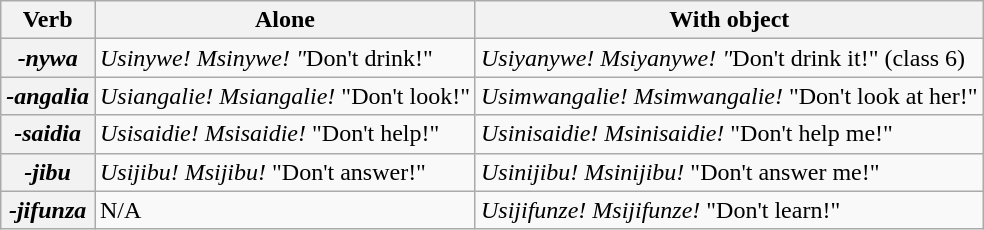<table class="wikitable">
<tr>
<th>Verb</th>
<th>Alone</th>
<th>With object</th>
</tr>
<tr>
<th><em>-nywa</em></th>
<td><em>Usinywe! Msinywe! "</em>Don't drink!"</td>
<td><em>Usiyanywe! Msiyanywe! "</em>Don't drink it!" (class 6)</td>
</tr>
<tr>
<th><em>-angalia</em></th>
<td><em>Usiangalie! Msiangalie!</em> "Don't look!"</td>
<td><em>Usimwangalie! Msimwangalie!</em> "Don't look at her!"</td>
</tr>
<tr>
<th><em>-saidia</em></th>
<td><em>Usisaidie! Msisaidie!</em> "Don't help!"</td>
<td><em>Usinisaidie! Msinisaidie!</em> "Don't help me!"</td>
</tr>
<tr>
<th><em>-jibu</em></th>
<td><em>Usijibu! Msijibu!</em> "Don't answer!"</td>
<td><em>Usinijibu! Msinijibu!</em> "Don't answer me!"</td>
</tr>
<tr>
<th><em>-jifunza</em></th>
<td>N/A</td>
<td><em>Usijifunze! Msijifunze!</em> "Don't learn!"</td>
</tr>
</table>
